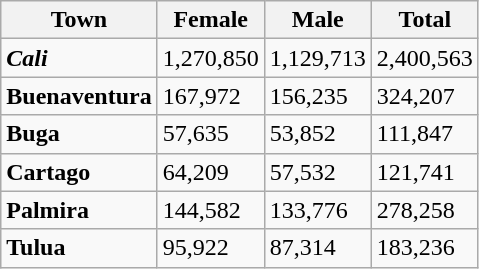<table class="wikitable">
<tr>
<th><strong>Town</strong></th>
<th>Female</th>
<th>Male</th>
<th>Total</th>
</tr>
<tr>
<td><strong><em>Cali</em></strong></td>
<td>1,270,850</td>
<td>1,129,713</td>
<td>2,400,563</td>
</tr>
<tr>
<td><strong>Buenaventura</strong></td>
<td>167,972</td>
<td>156,235</td>
<td>324,207</td>
</tr>
<tr>
<td><strong>Buga</strong></td>
<td>57,635</td>
<td>53,852</td>
<td>111,847</td>
</tr>
<tr>
<td><strong>Cartago</strong></td>
<td>64,209</td>
<td>57,532</td>
<td>121,741</td>
</tr>
<tr>
<td><strong>Palmira</strong></td>
<td>144,582</td>
<td>133,776</td>
<td>278,258</td>
</tr>
<tr>
<td><strong>Tulua</strong></td>
<td>95,922</td>
<td>87,314</td>
<td>183,236</td>
</tr>
</table>
